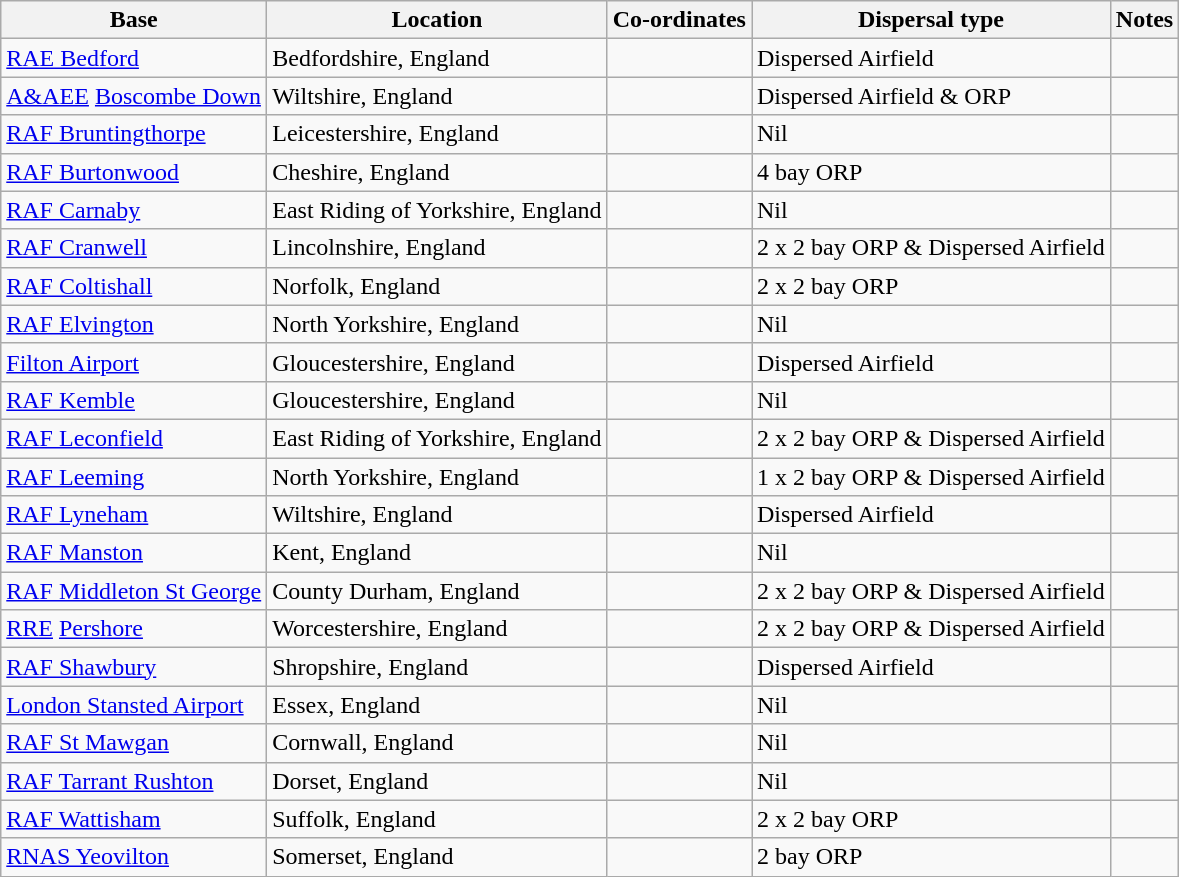<table class="wikitable sortable">
<tr>
<th>Base</th>
<th>Location</th>
<th>Co-ordinates</th>
<th>Dispersal type</th>
<th>Notes</th>
</tr>
<tr>
<td><a href='#'>RAE Bedford</a></td>
<td>Bedfordshire, England</td>
<td></td>
<td>Dispersed Airfield</td>
<td></td>
</tr>
<tr>
<td><a href='#'>A&AEE</a> <a href='#'>Boscombe Down</a></td>
<td>Wiltshire, England</td>
<td></td>
<td>Dispersed Airfield & ORP</td>
<td></td>
</tr>
<tr>
<td><a href='#'>RAF Bruntingthorpe</a></td>
<td>Leicestershire, England</td>
<td></td>
<td>Nil</td>
<td></td>
</tr>
<tr>
<td><a href='#'>RAF Burtonwood</a></td>
<td>Cheshire, England</td>
<td></td>
<td>4 bay ORP</td>
<td></td>
</tr>
<tr>
<td><a href='#'>RAF Carnaby</a></td>
<td>East Riding of Yorkshire, England</td>
<td></td>
<td>Nil</td>
<td></td>
</tr>
<tr>
<td><a href='#'>RAF Cranwell</a></td>
<td>Lincolnshire, England</td>
<td></td>
<td>2 x 2 bay ORP & Dispersed Airfield</td>
<td></td>
</tr>
<tr>
<td><a href='#'>RAF Coltishall</a></td>
<td>Norfolk, England</td>
<td></td>
<td>2 x 2 bay ORP</td>
<td></td>
</tr>
<tr>
<td><a href='#'>RAF Elvington</a></td>
<td>North Yorkshire, England</td>
<td></td>
<td>Nil</td>
<td></td>
</tr>
<tr>
<td><a href='#'>Filton Airport</a></td>
<td>Gloucestershire, England</td>
<td></td>
<td>Dispersed Airfield</td>
<td></td>
</tr>
<tr>
<td><a href='#'>RAF Kemble</a></td>
<td>Gloucestershire, England</td>
<td></td>
<td>Nil</td>
<td></td>
</tr>
<tr>
<td><a href='#'>RAF Leconfield</a></td>
<td>East Riding of Yorkshire, England</td>
<td></td>
<td>2 x 2 bay ORP & Dispersed Airfield</td>
<td></td>
</tr>
<tr>
<td><a href='#'>RAF Leeming</a></td>
<td>North Yorkshire, England</td>
<td></td>
<td>1 x 2 bay ORP & Dispersed Airfield</td>
<td></td>
</tr>
<tr>
<td><a href='#'>RAF Lyneham</a></td>
<td>Wiltshire, England</td>
<td></td>
<td>Dispersed Airfield</td>
<td></td>
</tr>
<tr>
<td><a href='#'>RAF Manston</a></td>
<td>Kent, England</td>
<td></td>
<td>Nil</td>
<td></td>
</tr>
<tr>
<td><a href='#'>RAF Middleton St George</a></td>
<td>County Durham, England</td>
<td></td>
<td>2 x 2 bay ORP & Dispersed Airfield</td>
<td></td>
</tr>
<tr>
<td><a href='#'>RRE</a> <a href='#'>Pershore</a></td>
<td>Worcestershire, England</td>
<td></td>
<td>2 x 2 bay ORP & Dispersed Airfield</td>
<td></td>
</tr>
<tr>
<td><a href='#'>RAF Shawbury</a></td>
<td>Shropshire, England</td>
<td></td>
<td>Dispersed Airfield</td>
<td></td>
</tr>
<tr>
<td><a href='#'>London Stansted Airport</a></td>
<td>Essex, England</td>
<td></td>
<td>Nil</td>
<td></td>
</tr>
<tr>
<td><a href='#'>RAF St Mawgan</a></td>
<td>Cornwall, England</td>
<td></td>
<td>Nil</td>
<td></td>
</tr>
<tr>
<td><a href='#'>RAF Tarrant Rushton</a></td>
<td>Dorset, England</td>
<td></td>
<td>Nil</td>
<td></td>
</tr>
<tr>
<td><a href='#'>RAF Wattisham</a></td>
<td>Suffolk, England</td>
<td></td>
<td>2 x 2 bay ORP</td>
<td></td>
</tr>
<tr>
<td><a href='#'>RNAS Yeovilton</a></td>
<td>Somerset, England</td>
<td></td>
<td>2 bay ORP</td>
<td></td>
</tr>
</table>
